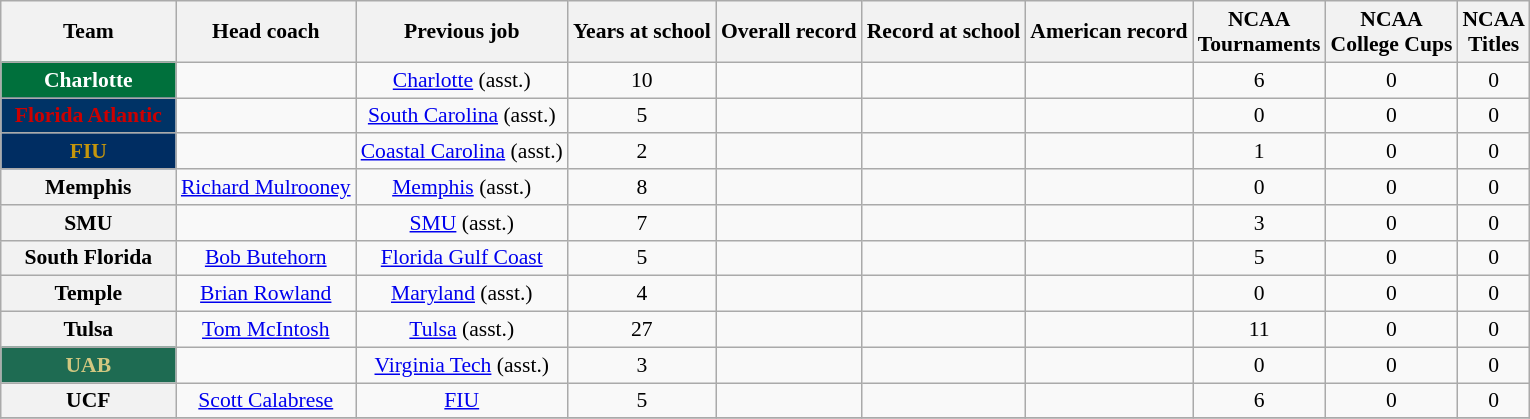<table class="wikitable sortable" style="text-align: center;font-size:90%;">
<tr>
<th width="110">Team</th>
<th>Head coach</th>
<th>Previous job</th>
<th>Years at school</th>
<th>Overall record</th>
<th>Record at school</th>
<th>American record</th>
<th>NCAA<br>Tournaments</th>
<th>NCAA<br>College Cups</th>
<th>NCAA<br>Titles</th>
</tr>
<tr>
<th style="background:#00703C; color:#FFFFFF;">Charlotte</th>
<td></td>
<td><a href='#'>Charlotte</a> (asst.)</td>
<td>10</td>
<td></td>
<td></td>
<td></td>
<td>6</td>
<td>0</td>
<td>0</td>
</tr>
<tr>
<th style="background:#003366; color:#CC0000;">Florida Atlantic</th>
<td></td>
<td><a href='#'>South Carolina</a> (asst.)</td>
<td>5</td>
<td></td>
<td></td>
<td></td>
<td>0</td>
<td>0</td>
<td>0</td>
</tr>
<tr>
<th style="background:#002d62; color:#c5960c;">FIU</th>
<td></td>
<td><a href='#'>Coastal Carolina</a> (asst.)</td>
<td>2</td>
<td></td>
<td></td>
<td></td>
<td>1</td>
<td>0</td>
<td>0</td>
</tr>
<tr>
<th style=>Memphis</th>
<td><a href='#'>Richard Mulrooney</a></td>
<td><a href='#'>Memphis</a> (asst.)</td>
<td>8</td>
<td></td>
<td></td>
<td></td>
<td>0</td>
<td>0</td>
<td>0</td>
</tr>
<tr>
<th style=>SMU</th>
<td></td>
<td><a href='#'>SMU</a> (asst.)</td>
<td>7</td>
<td></td>
<td></td>
<td></td>
<td>3</td>
<td>0</td>
<td>0</td>
</tr>
<tr>
<th style=>South Florida</th>
<td><a href='#'>Bob Butehorn</a></td>
<td><a href='#'>Florida Gulf Coast</a></td>
<td>5</td>
<td></td>
<td></td>
<td></td>
<td>5</td>
<td>0</td>
<td>0</td>
</tr>
<tr>
<th style=>Temple</th>
<td><a href='#'>Brian Rowland</a></td>
<td><a href='#'>Maryland</a> (asst.)</td>
<td>4</td>
<td></td>
<td></td>
<td></td>
<td>0</td>
<td>0</td>
<td>0</td>
</tr>
<tr>
<th style=>Tulsa</th>
<td><a href='#'>Tom McIntosh</a></td>
<td><a href='#'>Tulsa</a> (asst.)</td>
<td>27</td>
<td></td>
<td></td>
<td></td>
<td>11</td>
<td>0</td>
<td>0</td>
</tr>
<tr>
<th style="background:#1E6B52; color:#d2c780;">UAB</th>
<td></td>
<td><a href='#'>Virginia Tech</a> (asst.)</td>
<td>3</td>
<td></td>
<td></td>
<td></td>
<td>0</td>
<td>0</td>
<td>0</td>
</tr>
<tr>
<th style=>UCF</th>
<td><a href='#'>Scott Calabrese</a></td>
<td><a href='#'>FIU</a></td>
<td>5</td>
<td></td>
<td></td>
<td></td>
<td>6</td>
<td>0</td>
<td>0</td>
</tr>
<tr>
</tr>
</table>
